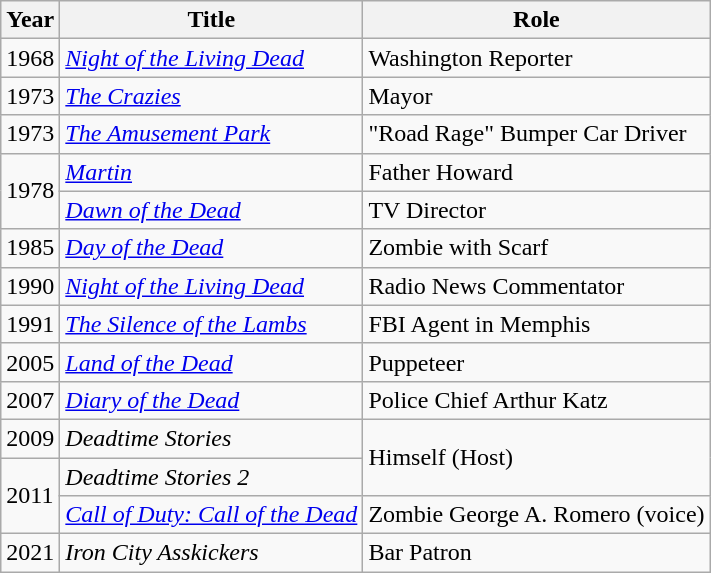<table class="wikitable">
<tr>
<th>Year</th>
<th>Title</th>
<th>Role</th>
</tr>
<tr>
<td>1968</td>
<td><em><a href='#'>Night of the Living Dead</a></em></td>
<td>Washington Reporter</td>
</tr>
<tr>
<td>1973</td>
<td><em><a href='#'>The Crazies</a></em></td>
<td>Mayor</td>
</tr>
<tr>
<td>1973</td>
<td><em><a href='#'>The Amusement Park</a></em></td>
<td>"Road Rage" Bumper Car Driver</td>
</tr>
<tr>
<td rowspan="2">1978</td>
<td><em><a href='#'>Martin</a></em></td>
<td>Father Howard</td>
</tr>
<tr>
<td><em><a href='#'>Dawn of the Dead</a></em></td>
<td>TV Director</td>
</tr>
<tr>
<td>1985</td>
<td><em><a href='#'>Day of the Dead</a></em></td>
<td>Zombie with Scarf</td>
</tr>
<tr>
<td>1990</td>
<td><em><a href='#'>Night of the Living Dead</a></em></td>
<td>Radio News Commentator</td>
</tr>
<tr>
<td>1991</td>
<td><em><a href='#'>The Silence of the Lambs</a></em></td>
<td>FBI Agent in Memphis</td>
</tr>
<tr>
<td>2005</td>
<td><em><a href='#'>Land of the Dead</a></em></td>
<td>Puppeteer</td>
</tr>
<tr>
<td>2007</td>
<td><em><a href='#'>Diary of the Dead</a></em></td>
<td>Police Chief Arthur Katz</td>
</tr>
<tr>
<td>2009</td>
<td><em>Deadtime Stories</em></td>
<td rowspan=2>Himself (Host)</td>
</tr>
<tr>
<td rowspan=2>2011</td>
<td><em>Deadtime Stories 2</em></td>
</tr>
<tr>
<td><em><a href='#'>Call of Duty: Call of the Dead</a></em></td>
<td>Zombie George A. Romero (voice)</td>
</tr>
<tr>
<td>2021</td>
<td><em>Iron City Asskickers</em></td>
<td>Bar Patron</td>
</tr>
</table>
